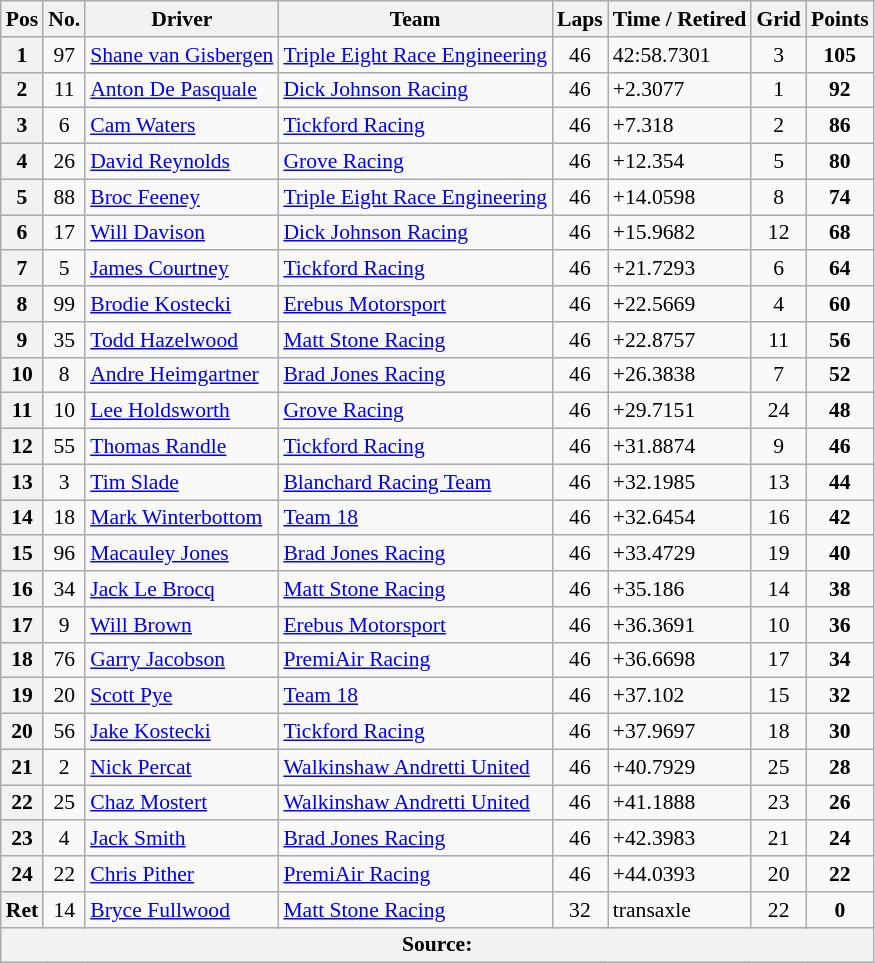<table class="wikitable" style="font-size:90%;">
<tr>
<th>Pos</th>
<th>No.</th>
<th>Driver</th>
<th>Team</th>
<th>Laps</th>
<th>Time / Retired</th>
<th>Grid</th>
<th>Points</th>
</tr>
<tr>
<th>1</th>
<td align="center">97</td>
<td> <a href='#'>Shane van Gisbergen</a></td>
<td><a href='#'>Triple Eight Race Engineering</a></td>
<td align="center">46</td>
<td>42:58.7301</td>
<td align="center">3</td>
<td align="center"><strong>105</strong></td>
</tr>
<tr>
<th>2</th>
<td align="center">11</td>
<td> <a href='#'>Anton De Pasquale</a></td>
<td><a href='#'>Dick Johnson Racing</a></td>
<td align="center">46</td>
<td>+2.3077</td>
<td align="center">1</td>
<td align="center"><strong>92</strong></td>
</tr>
<tr>
<th>3</th>
<td align="center">6</td>
<td> <a href='#'>Cam Waters</a></td>
<td><a href='#'>Tickford Racing</a></td>
<td align="center">46</td>
<td>+7.318</td>
<td align="center">2</td>
<td align="center"><strong>86</strong></td>
</tr>
<tr>
<th>4</th>
<td align="center">26</td>
<td> <a href='#'>David Reynolds</a></td>
<td><a href='#'>Grove Racing</a></td>
<td align="center">46</td>
<td>+12.354</td>
<td align="center">5</td>
<td align="center"><strong>80</strong></td>
</tr>
<tr>
<th>5</th>
<td align="center">88</td>
<td> <a href='#'>Broc Feeney</a></td>
<td><a href='#'>Triple Eight Race Engineering</a></td>
<td align="center">46</td>
<td>+14.0598</td>
<td align="center">8</td>
<td align="center"><strong>74</strong></td>
</tr>
<tr>
<th>6</th>
<td align="center">17</td>
<td> <a href='#'>Will Davison</a></td>
<td><a href='#'>Dick Johnson Racing</a></td>
<td align="center">46</td>
<td>+15.9682</td>
<td align="center">12</td>
<td align="center"><strong>68</strong></td>
</tr>
<tr>
<th>7</th>
<td align="center">5</td>
<td> <a href='#'>James Courtney</a></td>
<td><a href='#'>Tickford Racing</a></td>
<td align="center">46</td>
<td>+21.7293</td>
<td align="center">6</td>
<td align="center"><strong>64</strong></td>
</tr>
<tr>
<th>8</th>
<td align="center">99</td>
<td> <a href='#'>Brodie Kostecki</a></td>
<td><a href='#'>Erebus Motorsport</a></td>
<td align="center">46</td>
<td>+22.5669</td>
<td align="center">4</td>
<td align="center"><strong>60</strong></td>
</tr>
<tr>
<th>9</th>
<td align="center">35</td>
<td> <a href='#'>Todd Hazelwood</a></td>
<td><a href='#'>Matt Stone Racing</a></td>
<td align="center">46</td>
<td>+22.8757</td>
<td align="center">11</td>
<td align="center"><strong>56</strong></td>
</tr>
<tr>
<th>10</th>
<td align="center">8</td>
<td> <a href='#'>Andre Heimgartner</a></td>
<td><a href='#'>Brad Jones Racing</a></td>
<td align="center">46</td>
<td>+26.3838</td>
<td align="center">7</td>
<td align="center"><strong>52</strong></td>
</tr>
<tr>
<th>11</th>
<td align="center">10</td>
<td> <a href='#'>Lee Holdsworth</a></td>
<td><a href='#'>Grove Racing</a></td>
<td align="center">46</td>
<td>+29.7151</td>
<td align="center">24</td>
<td align="center"><strong>48</strong></td>
</tr>
<tr>
<th>12</th>
<td align="center">55</td>
<td> <a href='#'>Thomas Randle</a></td>
<td><a href='#'>Tickford Racing</a></td>
<td align="center">46</td>
<td>+31.8874</td>
<td align="center">9</td>
<td align="center"><strong>46</strong></td>
</tr>
<tr>
<th>13</th>
<td align="center">3</td>
<td> <a href='#'>Tim Slade</a></td>
<td><a href='#'>Blanchard Racing Team</a></td>
<td align="center">46</td>
<td>+32.1985</td>
<td align="center">13</td>
<td align="center"><strong>44</strong></td>
</tr>
<tr>
<th>14</th>
<td align="center">18</td>
<td> <a href='#'>Mark Winterbottom</a></td>
<td><a href='#'>Team 18</a></td>
<td align="center">46</td>
<td>+32.6454</td>
<td align="center">16</td>
<td align="center"><strong>42</strong></td>
</tr>
<tr>
<th>15</th>
<td align="center">96</td>
<td> <a href='#'>Macauley Jones</a></td>
<td><a href='#'>Brad Jones Racing</a></td>
<td align="center">46</td>
<td>+33.4729</td>
<td align="center">19</td>
<td align="center"><strong>40</strong></td>
</tr>
<tr>
<th>16</th>
<td align="center">34</td>
<td> <a href='#'>Jack Le Brocq</a></td>
<td><a href='#'>Matt Stone Racing</a></td>
<td align="center">46</td>
<td>+35.186</td>
<td align="center">14</td>
<td align="center"><strong>38</strong></td>
</tr>
<tr>
<th>17</th>
<td align="center">9</td>
<td> <a href='#'>Will Brown</a></td>
<td><a href='#'>Erebus Motorsport</a></td>
<td align="center">46</td>
<td>+36.3691</td>
<td align="center">10</td>
<td align="center"><strong>36</strong></td>
</tr>
<tr>
<th>18</th>
<td align="center">76</td>
<td> <a href='#'>Garry Jacobson</a></td>
<td><a href='#'>PremiAir Racing</a></td>
<td align="center">46</td>
<td>+36.6698</td>
<td align="center">17</td>
<td align="center"><strong>34</strong></td>
</tr>
<tr>
<th>19</th>
<td align="center">20</td>
<td> <a href='#'>Scott Pye</a></td>
<td><a href='#'>Team 18</a></td>
<td align="center">46</td>
<td>+37.102</td>
<td align="center">15</td>
<td align="center"><strong>32</strong></td>
</tr>
<tr>
<th>20</th>
<td align="center">56</td>
<td> <a href='#'>Jake Kostecki</a></td>
<td><a href='#'>Tickford Racing</a></td>
<td align="center">46</td>
<td>+37.9697</td>
<td align="center">18</td>
<td align="center"><strong>30</strong></td>
</tr>
<tr>
<th>21</th>
<td align="center">2</td>
<td> <a href='#'>Nick Percat</a></td>
<td><a href='#'>Walkinshaw Andretti United</a></td>
<td align="center">46</td>
<td>+40.7929</td>
<td align="center">25</td>
<td align="center"><strong>28</strong></td>
</tr>
<tr>
<th>22</th>
<td align="center">25</td>
<td> <a href='#'>Chaz Mostert</a></td>
<td><a href='#'>Walkinshaw Andretti United</a></td>
<td align="center">46</td>
<td>+41.1888</td>
<td align="center">23</td>
<td align="center"><strong>26</strong></td>
</tr>
<tr>
<th>23</th>
<td align="center">4</td>
<td> <a href='#'>Jack Smith</a></td>
<td><a href='#'>Brad Jones Racing</a></td>
<td align="center">46</td>
<td>+42.3983</td>
<td align="center">21</td>
<td align="center"><strong>24</strong></td>
</tr>
<tr>
<th>24</th>
<td align="center">22</td>
<td> <a href='#'>Chris Pither</a></td>
<td><a href='#'>PremiAir Racing</a></td>
<td align="center">46</td>
<td>+44.0393</td>
<td align="center">20</td>
<td align="center"><strong>22</strong></td>
</tr>
<tr>
<th>Ret</th>
<td align="center">14</td>
<td> <a href='#'>Bryce Fullwood</a></td>
<td><a href='#'>Matt Stone Racing</a></td>
<td align="center">32</td>
<td>transaxle</td>
<td align="center">22</td>
<td align="center"><strong>0</strong></td>
</tr>
<tr>
<th colspan=9>Source:</th>
</tr>
</table>
